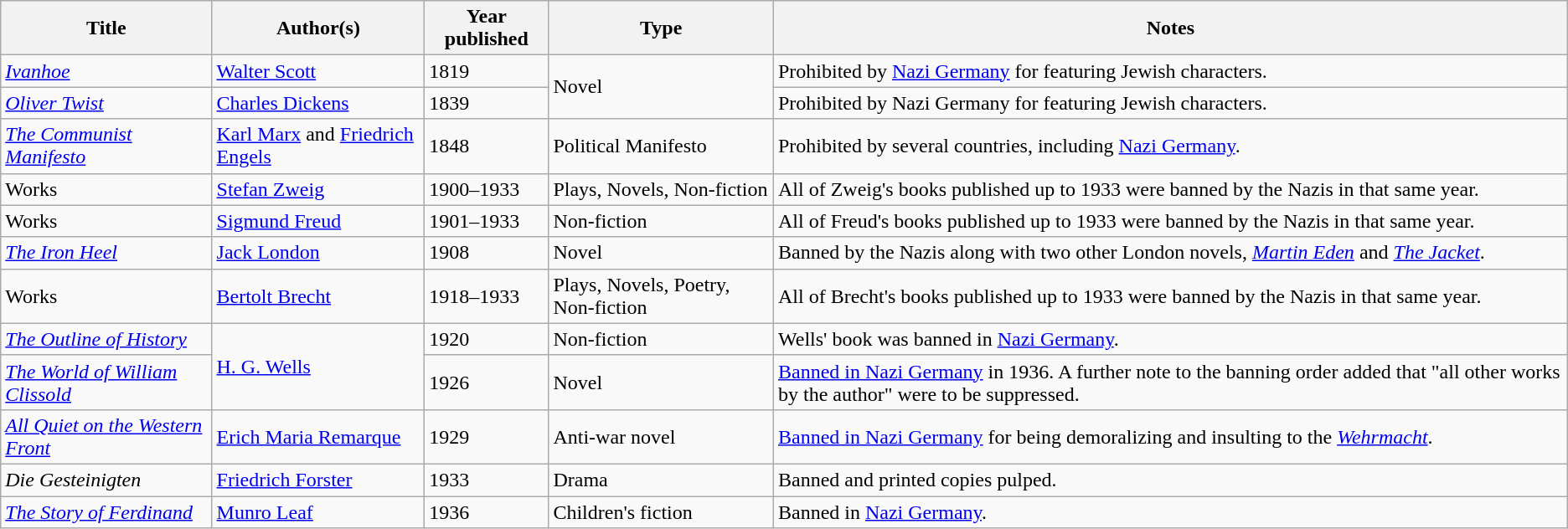<table class="wikitable sortable">
<tr>
<th>Title</th>
<th>Author(s)</th>
<th>Year published</th>
<th>Type</th>
<th class="unsortable">Notes</th>
</tr>
<tr>
<td><em><a href='#'>Ivanhoe</a></em></td>
<td><a href='#'>Walter Scott</a></td>
<td>1819</td>
<td rowspan="2">Novel</td>
<td>Prohibited by <a href='#'>Nazi Germany</a> for featuring Jewish characters.</td>
</tr>
<tr>
<td><em><a href='#'>Oliver Twist</a></em></td>
<td><a href='#'>Charles Dickens</a></td>
<td>1839</td>
<td>Prohibited by Nazi Germany for featuring Jewish characters.</td>
</tr>
<tr>
<td><em><a href='#'>The Communist Manifesto</a></em></td>
<td><a href='#'>Karl Marx</a> and <a href='#'>Friedrich Engels</a></td>
<td>1848</td>
<td>Political Manifesto</td>
<td>Prohibited by several countries, including <a href='#'>Nazi Germany</a>.</td>
</tr>
<tr>
<td>Works</td>
<td><a href='#'>Stefan Zweig</a></td>
<td>1900–1933</td>
<td>Plays, Novels, Non-fiction</td>
<td>All of Zweig's books published up to 1933 were banned by the Nazis in that same year.</td>
</tr>
<tr>
<td>Works</td>
<td><a href='#'>Sigmund Freud</a></td>
<td>1901–1933</td>
<td>Non-fiction</td>
<td>All of Freud's books published up to 1933 were banned by the Nazis in that same year.</td>
</tr>
<tr>
<td><em><a href='#'>The Iron Heel</a></em></td>
<td><a href='#'>Jack London</a></td>
<td>1908</td>
<td>Novel</td>
<td>Banned by the Nazis along with two other London novels, <em><a href='#'>Martin Eden</a></em> and <em><a href='#'>The Jacket</a></em>.</td>
</tr>
<tr>
<td>Works</td>
<td><a href='#'>Bertolt Brecht</a></td>
<td>1918–1933</td>
<td>Plays, Novels, Poetry, Non-fiction</td>
<td>All of Brecht's books published up to 1933 were banned by the Nazis in that same year.</td>
</tr>
<tr>
<td><em><a href='#'>The Outline of History</a></em></td>
<td rowspan="2"><a href='#'>H. G. Wells</a></td>
<td>1920</td>
<td>Non-fiction</td>
<td>Wells' book was banned in <a href='#'>Nazi Germany</a>.</td>
</tr>
<tr>
<td><em><a href='#'>The World of William Clissold</a></em></td>
<td>1926</td>
<td>Novel</td>
<td><a href='#'>Banned in Nazi Germany</a> in 1936. A further note to the banning order added that "all other works by the author" were to be suppressed.</td>
</tr>
<tr>
<td><em><a href='#'>All Quiet on the Western Front</a></em></td>
<td><a href='#'>Erich Maria Remarque</a></td>
<td>1929</td>
<td>Anti-war novel</td>
<td><a href='#'>Banned in Nazi Germany</a> for being demoralizing and insulting to the <em><a href='#'>Wehrmacht</a></em>.</td>
</tr>
<tr>
<td><em>Die Gesteinigten</em></td>
<td><a href='#'>Friedrich Forster</a></td>
<td>1933</td>
<td>Drama</td>
<td>Banned and printed copies pulped.</td>
</tr>
<tr>
<td><em><a href='#'>The Story of Ferdinand</a></em></td>
<td><a href='#'>Munro Leaf</a></td>
<td>1936</td>
<td>Children's fiction</td>
<td>Banned in <a href='#'>Nazi Germany</a>.</td>
</tr>
</table>
